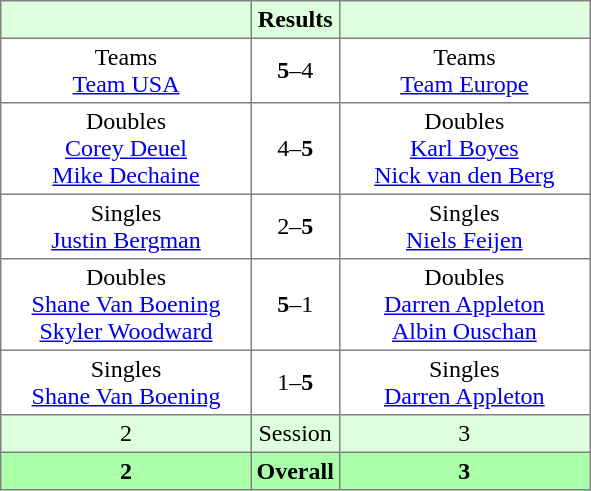<table border="1" cellpadding="3" style="border-collapse: collapse;">
<tr bgcolor="#ddffdd">
<th width="160"></th>
<th>Results</th>
<th width="160"></th>
</tr>
<tr>
<td align="center">Teams<br><a href='#'>Team USA</a></td>
<td align="center"><strong>5</strong>–4</td>
<td align="center">Teams<br><a href='#'>Team Europe</a></td>
</tr>
<tr>
<td align="center">Doubles<br><a href='#'>Corey Deuel</a><br><a href='#'>Mike Dechaine</a></td>
<td align="center">4–<strong>5</strong></td>
<td align="center">Doubles<br><a href='#'>Karl Boyes</a><br><a href='#'>Nick van den Berg</a></td>
</tr>
<tr>
<td align="center">Singles<br><a href='#'>Justin Bergman</a></td>
<td align="center">2–<strong>5</strong></td>
<td align="center">Singles<br><a href='#'>Niels Feijen</a></td>
</tr>
<tr>
<td align="center">Doubles<br><a href='#'>Shane Van Boening</a><br><a href='#'>Skyler Woodward</a></td>
<td align="center"><strong>5</strong>–1</td>
<td align="center">Doubles<br><a href='#'>Darren Appleton</a><br><a href='#'>Albin Ouschan</a></td>
</tr>
<tr>
<td align="center">Singles<br><a href='#'>Shane Van Boening</a></td>
<td align="center">1–<strong>5</strong></td>
<td align="center">Singles<br><a href='#'>Darren Appleton</a></td>
</tr>
<tr bgcolor="#ddffdd">
<td align="center">2</td>
<td align="center">Session</td>
<td align="center">3</td>
</tr>
<tr bgcolor="#aaffaa">
<th align="center">2</th>
<th align="center">Overall</th>
<th align="center">3</th>
</tr>
</table>
